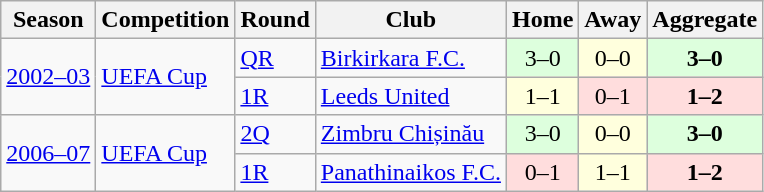<table class="wikitable">
<tr>
<th>Season</th>
<th>Competition</th>
<th>Round</th>
<th>Club</th>
<th>Home</th>
<th>Away</th>
<th>Aggregate</th>
</tr>
<tr>
<td rowspan=2><a href='#'>2002–03</a></td>
<td rowspan=2><a href='#'>UEFA Cup</a></td>
<td><a href='#'>QR</a></td>
<td> <a href='#'>Birkirkara F.C.</a></td>
<td bgcolor="#ddffdd" style="text-align:center;">3–0</td>
<td bgcolor="#ffffdd" style="text-align:center;">0–0</td>
<td bgcolor="#ddffdd" style="text-align:center;"><strong>3–0</strong></td>
</tr>
<tr>
<td><a href='#'>1R</a></td>
<td> <a href='#'>Leeds United</a></td>
<td bgcolor="#ffffdd" style="text-align:center;">1–1</td>
<td bgcolor="#ffdddd" style="text-align:center;">0–1</td>
<td bgcolor="#ffdddd" style="text-align:center;"><strong>1–2</strong></td>
</tr>
<tr>
<td rowspan=2><a href='#'>2006–07</a></td>
<td rowspan=2><a href='#'>UEFA Cup</a></td>
<td><a href='#'>2Q</a></td>
<td> <a href='#'>Zimbru Chișinău</a></td>
<td bgcolor="#ddffdd" style="text-align:center;">3–0</td>
<td bgcolor="#ffffdd" style="text-align:center;">0–0</td>
<td bgcolor="#ddffdd" style="text-align:center;"><strong>3–0</strong></td>
</tr>
<tr>
<td><a href='#'>1R</a></td>
<td> <a href='#'>Panathinaikos F.C.</a></td>
<td bgcolor="#ffdddd" style="text-align:center;">0–1</td>
<td bgcolor="#ffffdd" style="text-align:center;">1–1</td>
<td bgcolor="#ffdddd" style="text-align:center;"><strong>1–2</strong></td>
</tr>
</table>
